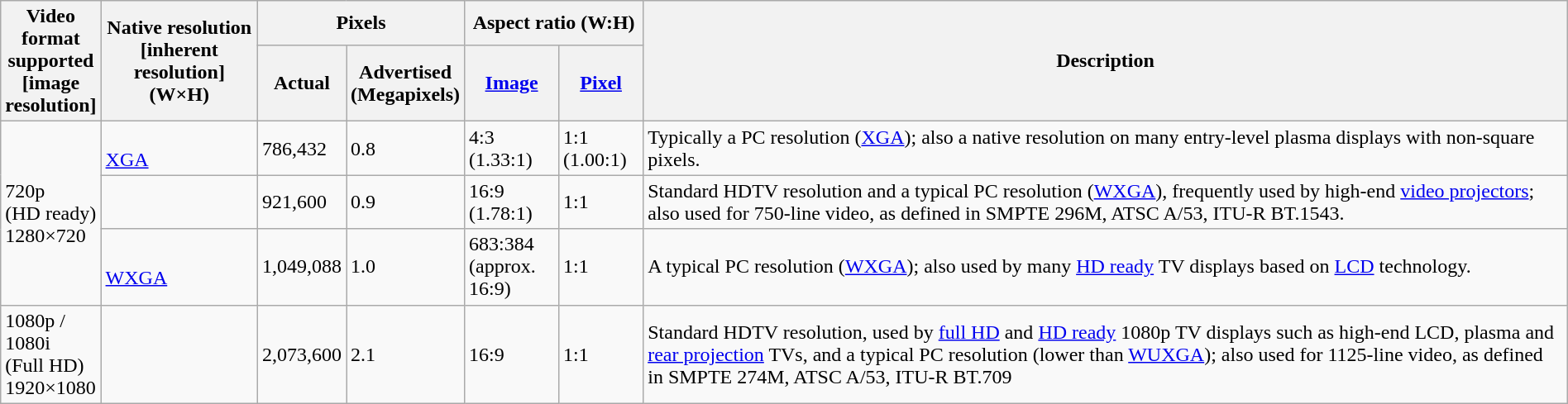<table class="wikitable" style="width: 100%;">
<tr>
<th style="width:5%;" rowspan="2">Video format supported [image resolution]</th>
<th style="width:10%;" rowspan="2">Native resolution [inherent resolution] (W×H)</th>
<th style="width:10%;" colspan="2">Pixels</th>
<th colspan="2">Aspect ratio (W:H)</th>
<th rowspan="2">Description</th>
</tr>
<tr>
<th>Actual</th>
<th>Advertised (Megapixels)</th>
<th><a href='#'>Image</a></th>
<th><a href='#'>Pixel</a></th>
</tr>
<tr>
<td rowspan="3">720p<br>(HD ready)<br>1280×720</td>
<td><br><a href='#'>XGA</a></td>
<td>786,432</td>
<td>0.8</td>
<td>4:3 (1.33:1)</td>
<td>1:1 (1.00:1)</td>
<td>Typically a PC resolution (<a href='#'>XGA</a>); also a native resolution on many entry-level plasma displays with non-square pixels.</td>
</tr>
<tr>
<td></td>
<td>921,600</td>
<td>0.9</td>
<td>16:9 (1.78:1)</td>
<td>1:1</td>
<td>Standard HDTV resolution and a typical PC resolution (<a href='#'>WXGA</a>), frequently used by high-end <a href='#'>video projectors</a>; also used for 750-line video, as defined in SMPTE 296M, ATSC A/53, ITU-R BT.1543.</td>
</tr>
<tr>
<td><br><a href='#'>WXGA</a></td>
<td>1,049,088</td>
<td>1.0</td>
<td>683:384<br>(approx. 16:9)</td>
<td>1:1</td>
<td>A typical PC resolution (<a href='#'>WXGA</a>); also used by many <a href='#'>HD ready</a> TV displays based on <a href='#'>LCD</a> technology.</td>
</tr>
<tr>
<td>1080p / 1080i<br>(Full HD)<br>1920×1080</td>
<td></td>
<td>2,073,600</td>
<td>2.1</td>
<td>16:9</td>
<td>1:1</td>
<td>Standard HDTV resolution, used by <a href='#'>full HD</a> and <a href='#'>HD ready</a> 1080p TV displays such as high-end LCD, plasma and <a href='#'>rear projection</a> TVs, and a typical PC resolution (lower than <a href='#'>WUXGA</a>); also used for 1125-line video, as defined in SMPTE 274M, ATSC A/53, ITU-R BT.709</td>
</tr>
</table>
